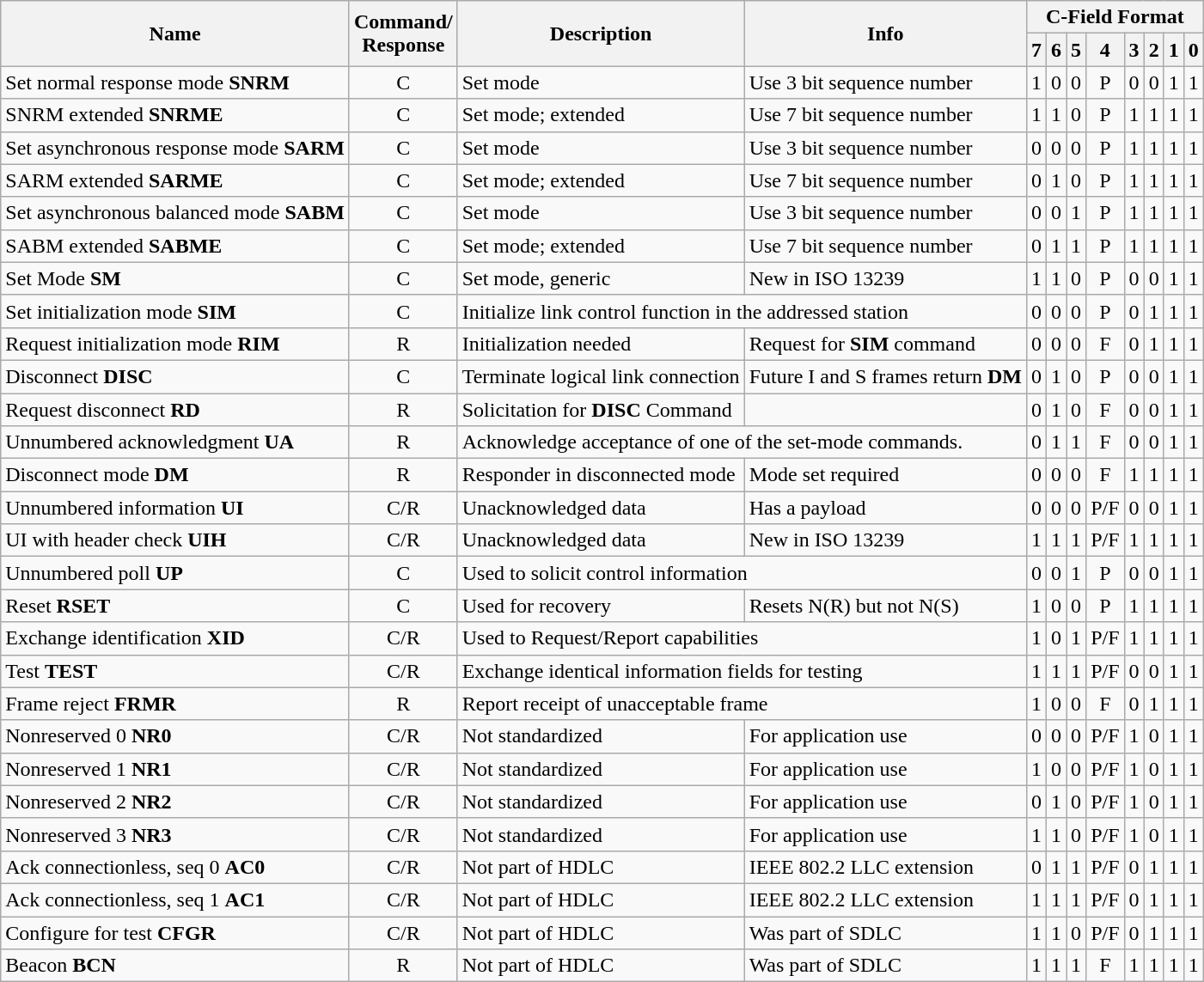<table class="wikitable">
<tr>
<th rowspan=2>Name</th>
<th rowspan=2>Command/<br>Response</th>
<th rowspan=2>Description</th>
<th rowspan=2>Info</th>
<th colspan=8>C-Field Format</th>
</tr>
<tr>
<th>7</th>
<th>6</th>
<th>5</th>
<th>4</th>
<th>3</th>
<th>2</th>
<th>1</th>
<th>0</th>
</tr>
<tr>
<td>Set normal response mode <strong>SNRM</strong></td>
<td align=center>C</td>
<td>Set mode</td>
<td>Use 3 bit sequence number</td>
<td>1</td>
<td>0</td>
<td>0</td>
<td align=center>P</td>
<td>0</td>
<td>0</td>
<td>1</td>
<td>1</td>
</tr>
<tr>
<td>SNRM extended <strong>SNRME</strong></td>
<td align=center>C</td>
<td>Set mode; extended</td>
<td>Use 7 bit sequence number</td>
<td>1</td>
<td>1</td>
<td>0</td>
<td align=center>P</td>
<td>1</td>
<td>1</td>
<td>1</td>
<td>1</td>
</tr>
<tr>
<td>Set asynchronous response mode <strong>SARM</strong></td>
<td align=center>C</td>
<td>Set mode</td>
<td>Use 3 bit sequence number</td>
<td>0</td>
<td>0</td>
<td>0</td>
<td align=center>P</td>
<td>1</td>
<td>1</td>
<td>1</td>
<td>1</td>
</tr>
<tr>
<td>SARM extended <strong>SARME</strong></td>
<td align=center>C</td>
<td>Set mode; extended</td>
<td>Use 7 bit sequence number</td>
<td>0</td>
<td>1</td>
<td>0</td>
<td align=center>P</td>
<td>1</td>
<td>1</td>
<td>1</td>
<td>1</td>
</tr>
<tr>
<td>Set asynchronous balanced mode <strong>SABM</strong></td>
<td align=center>C</td>
<td>Set mode</td>
<td>Use 3 bit sequence number</td>
<td>0</td>
<td>0</td>
<td>1</td>
<td align=center>P</td>
<td>1</td>
<td>1</td>
<td>1</td>
<td>1</td>
</tr>
<tr>
<td>SABM extended <strong>SABME</strong></td>
<td align=center>C</td>
<td>Set mode; extended</td>
<td>Use 7 bit sequence number</td>
<td>0</td>
<td>1</td>
<td>1</td>
<td align=center>P</td>
<td>1</td>
<td>1</td>
<td>1</td>
<td>1</td>
</tr>
<tr>
<td>Set Mode <strong>SM</strong></td>
<td align=center>C</td>
<td>Set mode, generic</td>
<td>New in ISO 13239</td>
<td>1</td>
<td>1</td>
<td>0</td>
<td align=center>P</td>
<td>0</td>
<td>0</td>
<td>1</td>
<td>1</td>
</tr>
<tr>
<td>Set initialization mode <strong>SIM</strong></td>
<td align=center>C</td>
<td colspan=2>Initialize link control function in the addressed station</td>
<td>0</td>
<td>0</td>
<td>0</td>
<td align=center>P</td>
<td>0</td>
<td>1</td>
<td>1</td>
<td>1</td>
</tr>
<tr>
<td>Request initialization mode <strong>RIM</strong></td>
<td align=center>R</td>
<td>Initialization needed</td>
<td>Request for <strong>SIM</strong> command</td>
<td>0</td>
<td>0</td>
<td>0</td>
<td align=center>F</td>
<td>0</td>
<td>1</td>
<td>1</td>
<td>1</td>
</tr>
<tr>
<td>Disconnect <strong>DISC</strong></td>
<td align=center>C</td>
<td>Terminate logical link connection</td>
<td>Future I and S frames return <strong>DM</strong></td>
<td>0</td>
<td>1</td>
<td>0</td>
<td align=center>P</td>
<td>0</td>
<td>0</td>
<td>1</td>
<td>1</td>
</tr>
<tr>
<td>Request disconnect <strong>RD</strong></td>
<td align=center>R</td>
<td>Solicitation for <strong>DISC</strong> Command</td>
<td></td>
<td>0</td>
<td>1</td>
<td>0</td>
<td align=center>F</td>
<td>0</td>
<td>0</td>
<td>1</td>
<td>1</td>
</tr>
<tr>
<td>Unnumbered acknowledgment <strong>UA</strong></td>
<td align=center>R</td>
<td colspan=2>Acknowledge acceptance of one of the set-mode commands.</td>
<td>0</td>
<td>1</td>
<td>1</td>
<td align=center>F</td>
<td>0</td>
<td>0</td>
<td>1</td>
<td>1</td>
</tr>
<tr>
<td>Disconnect mode <strong>DM</strong></td>
<td align=center>R</td>
<td>Responder in disconnected mode</td>
<td>Mode set required</td>
<td>0</td>
<td>0</td>
<td>0</td>
<td align=center>F</td>
<td>1</td>
<td>1</td>
<td>1</td>
<td>1</td>
</tr>
<tr>
<td>Unnumbered information <strong>UI</strong></td>
<td align=center>C/R</td>
<td>Unacknowledged data</td>
<td>Has a payload</td>
<td>0</td>
<td>0</td>
<td>0</td>
<td align=center>P/F</td>
<td>0</td>
<td>0</td>
<td>1</td>
<td>1</td>
</tr>
<tr>
<td>UI with header check <strong>UIH</strong></td>
<td align=center>C/R</td>
<td>Unacknowledged data</td>
<td>New in ISO 13239</td>
<td>1</td>
<td>1</td>
<td>1</td>
<td align=center>P/F</td>
<td>1</td>
<td>1</td>
<td>1</td>
<td>1</td>
</tr>
<tr>
<td>Unnumbered poll <strong>UP</strong></td>
<td align=center>C</td>
<td colspan=2>Used to solicit control information</td>
<td>0</td>
<td>0</td>
<td>1</td>
<td align=center>P</td>
<td>0</td>
<td>0</td>
<td>1</td>
<td>1</td>
</tr>
<tr>
<td>Reset <strong>RSET</strong></td>
<td align=center>C</td>
<td>Used for recovery</td>
<td>Resets N(R) but not N(S)</td>
<td>1</td>
<td>0</td>
<td>0</td>
<td align=center>P</td>
<td>1</td>
<td>1</td>
<td>1</td>
<td>1</td>
</tr>
<tr>
<td>Exchange identification <strong>XID</strong></td>
<td align=center>C/R</td>
<td colspan=2>Used to Request/Report capabilities</td>
<td>1</td>
<td>0</td>
<td>1</td>
<td align=center>P/F</td>
<td>1</td>
<td>1</td>
<td>1</td>
<td>1</td>
</tr>
<tr>
<td>Test <strong>TEST</strong></td>
<td align=center>C/R</td>
<td colspan=2>Exchange identical information fields for testing</td>
<td>1</td>
<td>1</td>
<td>1</td>
<td align=center>P/F</td>
<td>0</td>
<td>0</td>
<td>1</td>
<td>1</td>
</tr>
<tr>
<td>Frame reject <strong>FRMR</strong></td>
<td align=center>R</td>
<td colspan=2>Report receipt of unacceptable frame</td>
<td>1</td>
<td>0</td>
<td>0</td>
<td align=center>F</td>
<td>0</td>
<td>1</td>
<td>1</td>
<td>1</td>
</tr>
<tr>
<td>Nonreserved 0 <strong>NR0</strong></td>
<td align=center>C/R</td>
<td>Not standardized</td>
<td>For application use</td>
<td>0</td>
<td>0</td>
<td>0</td>
<td align=center>P/F</td>
<td>1</td>
<td>0</td>
<td>1</td>
<td>1</td>
</tr>
<tr>
<td>Nonreserved 1 <strong>NR1</strong></td>
<td align=center>C/R</td>
<td>Not standardized</td>
<td>For application use</td>
<td>1</td>
<td>0</td>
<td>0</td>
<td align=center>P/F</td>
<td>1</td>
<td>0</td>
<td>1</td>
<td>1</td>
</tr>
<tr>
<td>Nonreserved 2 <strong>NR2</strong></td>
<td align=center>C/R</td>
<td>Not standardized</td>
<td>For application use</td>
<td>0</td>
<td>1</td>
<td>0</td>
<td align=center>P/F</td>
<td>1</td>
<td>0</td>
<td>1</td>
<td>1</td>
</tr>
<tr>
<td>Nonreserved 3 <strong>NR3</strong></td>
<td align=center>C/R</td>
<td>Not standardized</td>
<td>For application use</td>
<td>1</td>
<td>1</td>
<td>0</td>
<td align=center>P/F</td>
<td>1</td>
<td>0</td>
<td>1</td>
<td>1</td>
</tr>
<tr>
<td>Ack connectionless, seq 0 <strong>AC0</strong></td>
<td align=center>C/R</td>
<td>Not part of HDLC</td>
<td>IEEE 802.2 LLC extension</td>
<td>0</td>
<td>1</td>
<td>1</td>
<td align=center>P/F</td>
<td>0</td>
<td>1</td>
<td>1</td>
<td>1</td>
</tr>
<tr>
<td>Ack connectionless, seq 1 <strong>AC1</strong></td>
<td align=center>C/R</td>
<td>Not part of HDLC</td>
<td>IEEE 802.2 LLC extension</td>
<td>1</td>
<td>1</td>
<td>1</td>
<td align=center>P/F</td>
<td>0</td>
<td>1</td>
<td>1</td>
<td>1</td>
</tr>
<tr>
<td>Configure for test <strong>CFGR</strong></td>
<td align=center>C/R</td>
<td>Not part of HDLC</td>
<td>Was part of SDLC</td>
<td>1</td>
<td>1</td>
<td>0</td>
<td align=center>P/F</td>
<td>0</td>
<td>1</td>
<td>1</td>
<td>1</td>
</tr>
<tr>
<td>Beacon <strong>BCN</strong></td>
<td align=center>R</td>
<td>Not part of HDLC</td>
<td>Was part of SDLC</td>
<td>1</td>
<td>1</td>
<td>1</td>
<td align=center>F</td>
<td>1</td>
<td>1</td>
<td>1</td>
<td>1</td>
</tr>
</table>
